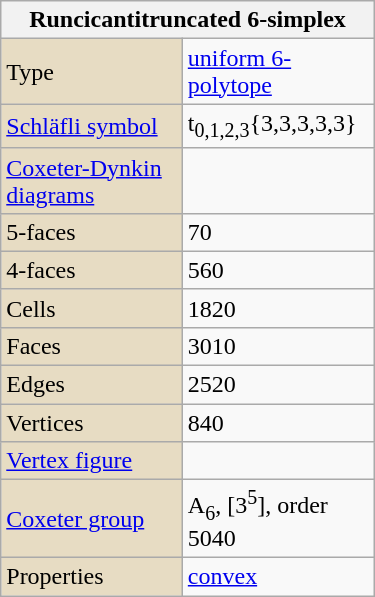<table class="wikitable" align="right" style="margin-left:10px" width="250">
<tr>
<th bgcolor=#e7dcc3 colspan=2>Runcicantitruncated 6-simplex</th>
</tr>
<tr>
<td bgcolor=#e7dcc3>Type</td>
<td><a href='#'>uniform 6-polytope</a></td>
</tr>
<tr>
<td bgcolor=#e7dcc3><a href='#'>Schläfli symbol</a></td>
<td>t<sub>0,1,2,3</sub>{3,3,3,3,3}</td>
</tr>
<tr>
<td bgcolor=#e7dcc3><a href='#'>Coxeter-Dynkin diagrams</a></td>
<td></td>
</tr>
<tr>
<td bgcolor=#e7dcc3>5-faces</td>
<td>70</td>
</tr>
<tr>
<td bgcolor=#e7dcc3>4-faces</td>
<td>560</td>
</tr>
<tr>
<td bgcolor=#e7dcc3>Cells</td>
<td>1820</td>
</tr>
<tr>
<td bgcolor=#e7dcc3>Faces</td>
<td>3010</td>
</tr>
<tr>
<td bgcolor=#e7dcc3>Edges</td>
<td>2520</td>
</tr>
<tr>
<td bgcolor=#e7dcc3>Vertices</td>
<td>840</td>
</tr>
<tr>
<td bgcolor=#e7dcc3><a href='#'>Vertex figure</a></td>
<td></td>
</tr>
<tr>
<td bgcolor=#e7dcc3><a href='#'>Coxeter group</a></td>
<td>A<sub>6</sub>, [3<sup>5</sup>], order 5040</td>
</tr>
<tr>
<td bgcolor=#e7dcc3>Properties</td>
<td><a href='#'>convex</a></td>
</tr>
</table>
